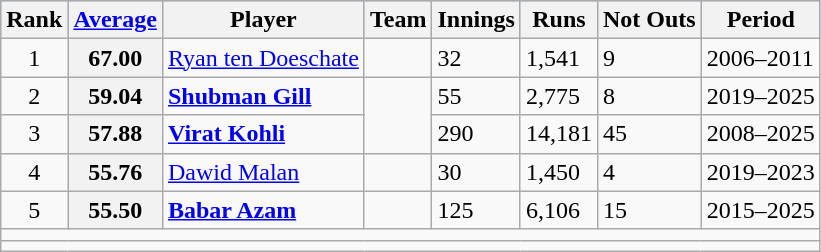<table class="wikitable plainrowheaders sortable">
<tr style="background:#9cf;">
<th>Rank</th>
<th><a href='#'>Average</a></th>
<th>Player</th>
<th>Team</th>
<th>Innings</th>
<th>Runs</th>
<th>Not Outs</th>
<th>Period</th>
</tr>
<tr>
<td align=center>1</td>
<th>67.00</th>
<td><a href='#'>Ryan ten Doeschate</a></td>
<td></td>
<td>32</td>
<td>1,541</td>
<td>9</td>
<td>2006–2011</td>
</tr>
<tr>
<td align=center>2</td>
<th>59.04</th>
<td><strong><a href='#'>Shubman Gill</a></strong></td>
<td rowspan=2></td>
<td>55</td>
<td>2,775</td>
<td>8</td>
<td>2019–2025</td>
</tr>
<tr>
<td align=center>3</td>
<th>57.88</th>
<td><strong><a href='#'>Virat Kohli</a></strong></td>
<td>290</td>
<td>14,181</td>
<td>45</td>
<td>2008–2025</td>
</tr>
<tr>
<td align=center>4</td>
<th>55.76</th>
<td><a href='#'>Dawid Malan</a></td>
<td></td>
<td>30</td>
<td>1,450</td>
<td>4</td>
<td>2019–2023</td>
</tr>
<tr>
<td align=center>5</td>
<th>55.50</th>
<td><strong><a href='#'>Babar Azam</a></strong></td>
<td></td>
<td>125</td>
<td>6,106</td>
<td>15</td>
<td>2015–2025</td>
</tr>
<tr class=sortbottom>
<td colspan="8"></td>
</tr>
<tr>
<td colspan="8"></td>
</tr>
</table>
